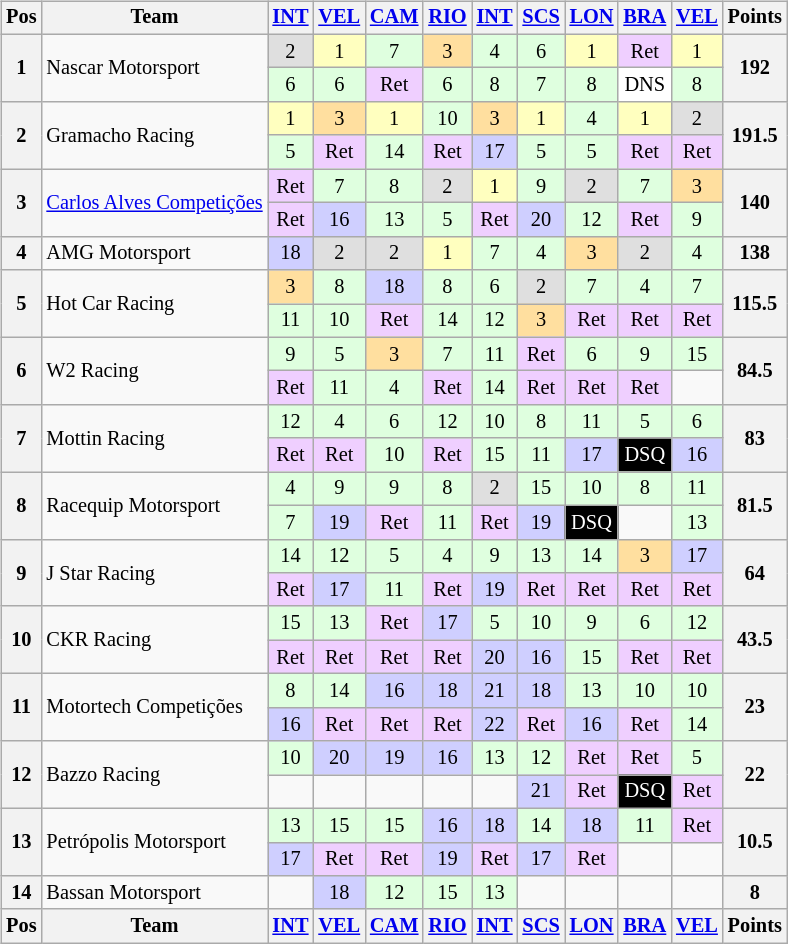<table>
<tr>
<td></td>
<td valign="top"><br><table class="wikitable" style="font-size: 85%; text-align: center;">
<tr valign="top">
<th valign="middle">Pos</th>
<th valign="middle">Team</th>
<th><a href='#'>INT</a></th>
<th><a href='#'>VEL</a></th>
<th><a href='#'>CAM</a></th>
<th><a href='#'>RIO</a></th>
<th><a href='#'>INT</a></th>
<th><a href='#'>SCS</a></th>
<th><a href='#'>LON</a></th>
<th><a href='#'>BRA</a></th>
<th><a href='#'>VEL</a></th>
<th valign="middle">Points</th>
</tr>
<tr>
<th rowspan=2>1</th>
<td align="left" rowspan=2>Nascar Motorsport</td>
<td style="background:#DFDFDF;">2</td>
<td style="background:#FFFFBF;">1</td>
<td style="background:#DFFFDF;">7</td>
<td style="background:#FFDF9F;">3</td>
<td style="background:#DFFFDF;">4</td>
<td style="background:#DFFFDF;">6</td>
<td style="background:#FFFFBF;">1</td>
<td style="background:#efcfff;">Ret</td>
<td style="background:#FFFFBF;">1</td>
<th rowspan=2>192</th>
</tr>
<tr>
<td style="background:#DFFFDF;">6</td>
<td style="background:#DFFFDF;">6</td>
<td style="background:#efcfff;">Ret</td>
<td style="background:#DFFFDF;">6</td>
<td style="background:#DFFFDF;">8</td>
<td style="background:#DFFFDF;">7</td>
<td style="background:#DFFFDF;">8</td>
<td style="background:#ffffff;">DNS</td>
<td style="background:#DFFFDF;">8</td>
</tr>
<tr>
<th rowspan=2>2</th>
<td align="left" rowspan=2>Gramacho Racing</td>
<td style="background:#FFFFBF;">1</td>
<td style="background:#FFDF9F;">3</td>
<td style="background:#FFFFBF;">1</td>
<td style="background:#DFFFDF;">10</td>
<td style="background:#FFDF9F;">3</td>
<td style="background:#FFFFBF;">1</td>
<td style="background:#DFFFDF;">4</td>
<td style="background:#FFFFBF;">1</td>
<td style="background:#DFDFDF;">2</td>
<th rowspan=2>191.5</th>
</tr>
<tr>
<td style="background:#DFFFDF;">5</td>
<td style="background:#efcfff;">Ret</td>
<td style="background:#DFFFDF;">14</td>
<td style="background:#efcfff;">Ret</td>
<td style="background:#cfcfff;">17</td>
<td style="background:#DFFFDF;">5</td>
<td style="background:#DFFFDF;">5</td>
<td style="background:#efcfff;">Ret</td>
<td style="background:#efcfff;">Ret</td>
</tr>
<tr>
<th rowspan=2>3</th>
<td align="left" rowspan=2><a href='#'>Carlos Alves Competições</a></td>
<td style="background:#efcfff;">Ret</td>
<td style="background:#DFFFDF;">7</td>
<td style="background:#DFFFDF;">8</td>
<td style="background:#DFDFDF;">2</td>
<td style="background:#FFFFBF;">1</td>
<td style="background:#DFFFDF;">9</td>
<td style="background:#DFDFDF;">2</td>
<td style="background:#DFFFDF;">7</td>
<td style="background:#FFDF9F;">3</td>
<th rowspan=2>140</th>
</tr>
<tr>
<td style="background:#efcfff;">Ret</td>
<td style="background:#cfcfff;">16</td>
<td style="background:#DFFFDF;">13</td>
<td style="background:#DFFFDF;">5</td>
<td style="background:#efcfff;">Ret</td>
<td style="background:#cfcfff;">20</td>
<td style="background:#DFFFDF;">12</td>
<td style="background:#efcfff;">Ret</td>
<td style="background:#DFFFDF;">9</td>
</tr>
<tr>
<th>4</th>
<td align=left>AMG Motorsport</td>
<td style="background:#cfcfff;">18</td>
<td style="background:#DFDFDF;">2</td>
<td style="background:#DFDFDF;">2</td>
<td style="background:#FFFFBF;">1</td>
<td style="background:#DFFFDF;">7</td>
<td style="background:#DFFFDF;">4</td>
<td style="background:#FFDF9F;">3</td>
<td style="background:#DFDFDF;">2</td>
<td style="background:#DFFFDF;">4</td>
<th>138</th>
</tr>
<tr>
<th rowspan=2>5</th>
<td align="left" rowspan=2>Hot Car Racing</td>
<td style="background:#FFDF9F;">3</td>
<td style="background:#DFFFDF;">8</td>
<td style="background:#cfcfff;">18</td>
<td style="background:#DFFFDF;">8</td>
<td style="background:#DFFFDF;">6</td>
<td style="background:#DFDFDF;">2</td>
<td style="background:#DFFFDF;">7</td>
<td style="background:#DFFFDF;">4</td>
<td style="background:#DFFFDF;">7</td>
<th rowspan=2>115.5</th>
</tr>
<tr>
<td style="background:#DFFFDF;">11</td>
<td style="background:#DFFFDF;">10</td>
<td style="background:#efcfff;">Ret</td>
<td style="background:#DFFFDF;">14</td>
<td style="background:#DFFFDF;">12</td>
<td style="background:#FFDF9F;">3</td>
<td style="background:#efcfff;">Ret</td>
<td style="background:#efcfff;">Ret</td>
<td style="background:#efcfff;">Ret</td>
</tr>
<tr>
<th rowspan=2>6</th>
<td align="left" rowspan=2>W2 Racing</td>
<td style="background:#DFFFDF;">9</td>
<td style="background:#DFFFDF;">5</td>
<td style="background:#FFDF9F;">3</td>
<td style="background:#DFFFDF;">7</td>
<td style="background:#DFFFDF;">11</td>
<td style="background:#efcfff;">Ret</td>
<td style="background:#DFFFDF;">6</td>
<td style="background:#DFFFDF;">9</td>
<td style="background:#DFFFDF;">15</td>
<th rowspan=2>84.5</th>
</tr>
<tr>
<td style="background:#efcfff;">Ret</td>
<td style="background:#DFFFDF;">11</td>
<td style="background:#DFFFDF;">4</td>
<td style="background:#efcfff;">Ret</td>
<td style="background:#DFFFDF;">14</td>
<td style="background:#efcfff;">Ret</td>
<td style="background:#efcfff;">Ret</td>
<td style="background:#efcfff;">Ret</td>
<td></td>
</tr>
<tr>
<th rowspan=2>7</th>
<td align="left" rowspan=2>Mottin Racing</td>
<td style="background:#DFFFDF;">12</td>
<td style="background:#DFFFDF;">4</td>
<td style="background:#DFFFDF;">6</td>
<td style="background:#DFFFDF;">12</td>
<td style="background:#DFFFDF;">10</td>
<td style="background:#DFFFDF;">8</td>
<td style="background:#DFFFDF;">11</td>
<td style="background:#DFFFDF;">5</td>
<td style="background:#DFFFDF;">6</td>
<th rowspan=2>83</th>
</tr>
<tr>
<td style="background:#efcfff;">Ret</td>
<td style="background:#efcfff;">Ret</td>
<td style="background:#DFFFDF;">10</td>
<td style="background:#efcfff;">Ret</td>
<td style="background:#DFFFDF;">15</td>
<td style="background:#DFFFDF;">11</td>
<td style="background:#cfcfff;">17</td>
<td style="background:#000000; color:white;">DSQ</td>
<td style="background:#cfcfff;">16</td>
</tr>
<tr>
<th rowspan=2>8</th>
<td align="left" rowspan=2>Racequip Motorsport</td>
<td style="background:#DFFFDF;">4</td>
<td style="background:#DFFFDF;">9</td>
<td style="background:#DFFFDF;">9</td>
<td style="background:#DFFFDF;">8</td>
<td style="background:#DFDFDF;">2</td>
<td style="background:#DFFFDF;">15</td>
<td style="background:#DFFFDF;">10</td>
<td style="background:#DFFFDF;">8</td>
<td style="background:#DFFFDF;">11</td>
<th rowspan=2>81.5</th>
</tr>
<tr>
<td style="background:#DFFFDF;">7</td>
<td style="background:#cfcfff;">19</td>
<td style="background:#efcfff;">Ret</td>
<td style="background:#DFFFDF;">11</td>
<td style="background:#efcfff;">Ret</td>
<td style="background:#cfcfff;">19</td>
<td style="background:#000000; color:white;">DSQ</td>
<td></td>
<td style="background:#DFFFDF;">13</td>
</tr>
<tr>
<th rowspan=2>9</th>
<td align="left" rowspan=2>J Star Racing</td>
<td style="background:#DFFFDF;">14</td>
<td style="background:#DFFFDF;">12</td>
<td style="background:#DFFFDF;">5</td>
<td style="background:#DFFFDF;">4</td>
<td style="background:#DFFFDF;">9</td>
<td style="background:#DFFFDF;">13</td>
<td style="background:#DFFFDF;">14</td>
<td style="background:#FFDF9F;">3</td>
<td style="background:#cfcfff;">17</td>
<th rowspan=2>64</th>
</tr>
<tr>
<td style="background:#efcfff;">Ret</td>
<td style="background:#cfcfff;">17</td>
<td style="background:#DFFFDF;">11</td>
<td style="background:#efcfff;">Ret</td>
<td style="background:#cfcfff;">19</td>
<td style="background:#efcfff;">Ret</td>
<td style="background:#efcfff;">Ret</td>
<td style="background:#efcfff;">Ret</td>
<td style="background:#efcfff;">Ret</td>
</tr>
<tr>
<th rowspan=2>10</th>
<td align="left" rowspan=2>CKR Racing</td>
<td style="background:#DFFFDF;">15</td>
<td style="background:#DFFFDF;">13</td>
<td style="background:#efcfff;">Ret</td>
<td style="background:#cfcfff;">17</td>
<td style="background:#DFFFDF;">5</td>
<td style="background:#DFFFDF;">10</td>
<td style="background:#DFFFDF;">9</td>
<td style="background:#DFFFDF;">6</td>
<td style="background:#DFFFDF;">12</td>
<th rowspan=2>43.5</th>
</tr>
<tr>
<td style="background:#efcfff;">Ret</td>
<td style="background:#efcfff;">Ret</td>
<td style="background:#efcfff;">Ret</td>
<td style="background:#efcfff;">Ret</td>
<td style="background:#cfcfff;">20</td>
<td style="background:#cfcfff;">16</td>
<td style="background:#DFFFDF;">15</td>
<td style="background:#efcfff;">Ret</td>
<td style="background:#efcfff;">Ret</td>
</tr>
<tr>
<th rowspan=2>11</th>
<td align="left" rowspan=2>Motortech Competições</td>
<td style="background:#DFFFDF;">8</td>
<td style="background:#DFFFDF;">14</td>
<td style="background:#cfcfff;">16</td>
<td style="background:#cfcfff;">18</td>
<td style="background:#cfcfff;">21</td>
<td style="background:#cfcfff;">18</td>
<td style="background:#DFFFDF;">13</td>
<td style="background:#DFFFDF;">10</td>
<td style="background:#DFFFDF;">10</td>
<th rowspan=2>23</th>
</tr>
<tr>
<td style="background:#cfcfff;">16</td>
<td style="background:#efcfff;">Ret</td>
<td style="background:#efcfff;">Ret</td>
<td style="background:#efcfff;">Ret</td>
<td style="background:#cfcfff;">22</td>
<td style="background:#efcfff;">Ret</td>
<td style="background:#cfcfff;">16</td>
<td style="background:#efcfff;">Ret</td>
<td style="background:#DFFFDF;">14</td>
</tr>
<tr>
<th rowspan=2>12</th>
<td align="left" rowspan=2>Bazzo Racing</td>
<td style="background:#DFFFDF;">10</td>
<td style="background:#cfcfff;">20</td>
<td style="background:#cfcfff;">19</td>
<td style="background:#cfcfff;">16</td>
<td style="background:#DFFFDF;">13</td>
<td style="background:#DFFFDF;">12</td>
<td style="background:#efcfff;">Ret</td>
<td style="background:#efcfff;">Ret</td>
<td style="background:#DFFFDF;">5</td>
<th rowspan=2>22</th>
</tr>
<tr>
<td></td>
<td></td>
<td></td>
<td></td>
<td></td>
<td style="background:#cfcfff;">21</td>
<td style="background:#efcfff;">Ret</td>
<td style="background:#000000; color:white;">DSQ</td>
<td style="background:#efcfff;">Ret</td>
</tr>
<tr>
<th rowspan=2>13</th>
<td align="left" rowspan=2>Petrópolis Motorsport</td>
<td style="background:#DFFFDF;">13</td>
<td style="background:#DFFFDF;">15</td>
<td style="background:#DFFFDF;">15</td>
<td style="background:#cfcfff;">16</td>
<td style="background:#cfcfff;">18</td>
<td style="background:#DFFFDF;">14</td>
<td style="background:#cfcfff;">18</td>
<td style="background:#DFFFDF;">11</td>
<td style="background:#efcfff;">Ret</td>
<th rowspan=2>10.5</th>
</tr>
<tr>
<td style="background:#cfcfff;">17</td>
<td style="background:#efcfff;">Ret</td>
<td style="background:#efcfff;">Ret</td>
<td style="background:#cfcfff;">19</td>
<td style="background:#efcfff;">Ret</td>
<td style="background:#cfcfff;">17</td>
<td style="background:#efcfff;">Ret</td>
<td></td>
<td></td>
</tr>
<tr>
<th>14</th>
<td align=left>Bassan Motorsport</td>
<td></td>
<td style="background:#cfcfff;">18</td>
<td style="background:#DFFFDF;">12</td>
<td style="background:#DFFFDF;">15</td>
<td style="background:#DFFFDF;">13</td>
<td></td>
<td></td>
<td></td>
<td></td>
<th>8</th>
</tr>
<tr valign="top">
<th valign="middle">Pos</th>
<th valign="middle">Team</th>
<th><a href='#'>INT</a></th>
<th><a href='#'>VEL</a></th>
<th><a href='#'>CAM</a></th>
<th><a href='#'>RIO</a></th>
<th><a href='#'>INT</a></th>
<th><a href='#'>SCS</a></th>
<th><a href='#'>LON</a></th>
<th><a href='#'>BRA</a></th>
<th><a href='#'>VEL</a></th>
<th valign="middle">Points</th>
</tr>
</table>
</td>
<td valign="top"><br></td>
</tr>
</table>
